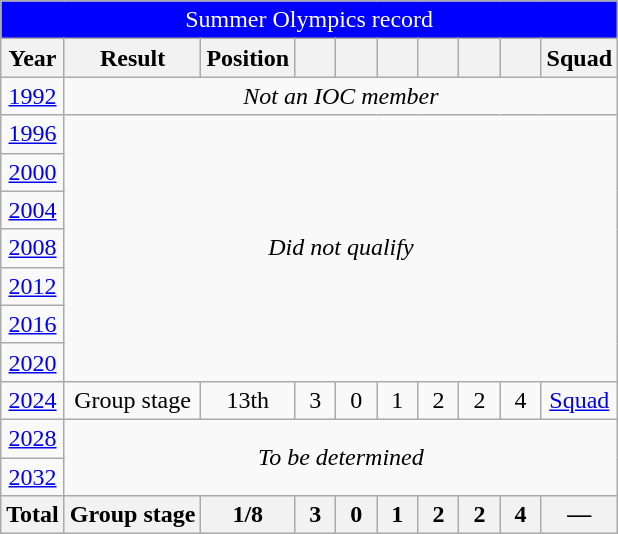<table class="wikitable" style="text-align: center">
<tr>
<td colspan="10"style=background:blue;color:white>Summer Olympics record</td>
</tr>
<tr>
<th>Year</th>
<th>Result</th>
<th>Position</th>
<th width=20></th>
<th width=20></th>
<th width=20></th>
<th width=20></th>
<th width=20></th>
<th width=20></th>
<th>Squad</th>
</tr>
<tr>
<td> <a href='#'>1992</a></td>
<td colspan=9><em>Not an IOC member</em></td>
</tr>
<tr>
<td> <a href='#'>1996</a></td>
<td colspan=9 rowspan=7><em>Did not qualify</em></td>
</tr>
<tr>
<td> <a href='#'>2000</a></td>
</tr>
<tr>
<td> <a href='#'>2004</a></td>
</tr>
<tr>
<td> <a href='#'>2008</a></td>
</tr>
<tr>
<td> <a href='#'>2012</a></td>
</tr>
<tr>
<td> <a href='#'>2016</a></td>
</tr>
<tr>
<td> <a href='#'>2020</a></td>
</tr>
<tr>
<td> <a href='#'>2024</a></td>
<td>Group stage</td>
<td>13th</td>
<td>3</td>
<td>0</td>
<td>1</td>
<td>2</td>
<td>2</td>
<td>4</td>
<td><a href='#'>Squad</a></td>
</tr>
<tr>
<td> <a href='#'>2028</a></td>
<td colspan=9 rowspan=2><em>To be determined</em></td>
</tr>
<tr>
<td> <a href='#'>2032</a></td>
</tr>
<tr>
<th>Total</th>
<th>Group stage</th>
<th>1/8</th>
<th>3</th>
<th>0</th>
<th>1</th>
<th>2</th>
<th>2</th>
<th>4</th>
<th>—</th>
</tr>
</table>
